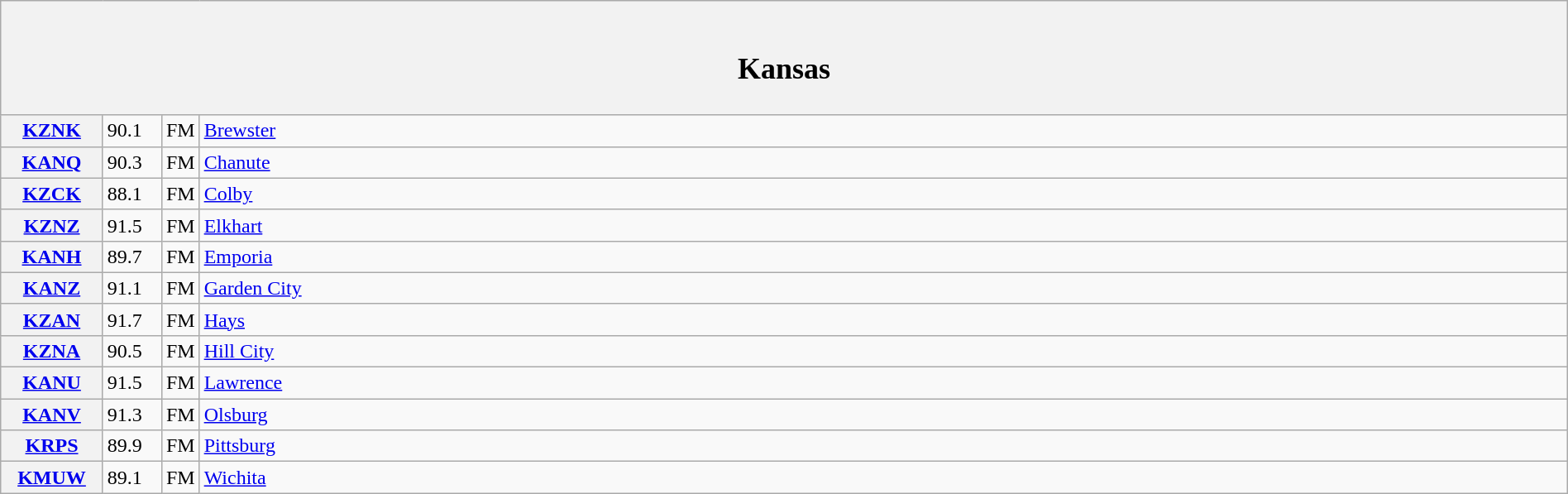<table class="wikitable mw-collapsible" style="width:100%">
<tr>
<th scope="col" colspan="4"><br><h2>Kansas</h2></th>
</tr>
<tr>
<th scope="row" style="width: 75px;"><a href='#'>KZNK</a></th>
<td style="width: 40px;">90.1</td>
<td style="width: 21px;">FM</td>
<td><a href='#'>Brewster</a></td>
</tr>
<tr>
<th scope="row"><a href='#'>KANQ</a></th>
<td>90.3</td>
<td>FM</td>
<td><a href='#'>Chanute</a></td>
</tr>
<tr>
<th scope="row"><a href='#'>KZCK</a></th>
<td>88.1</td>
<td>FM</td>
<td><a href='#'>Colby</a></td>
</tr>
<tr>
<th scope="row"><a href='#'>KZNZ</a></th>
<td>91.5</td>
<td>FM</td>
<td><a href='#'>Elkhart</a></td>
</tr>
<tr>
<th scope="row"><a href='#'>KANH</a></th>
<td>89.7</td>
<td>FM</td>
<td><a href='#'>Emporia</a></td>
</tr>
<tr>
<th scope="row"><a href='#'>KANZ</a></th>
<td>91.1</td>
<td>FM</td>
<td><a href='#'>Garden City</a></td>
</tr>
<tr>
<th scope="row"><a href='#'>KZAN</a></th>
<td>91.7</td>
<td>FM</td>
<td><a href='#'>Hays</a></td>
</tr>
<tr>
<th scope="row"><a href='#'>KZNA</a></th>
<td>90.5</td>
<td>FM</td>
<td><a href='#'>Hill City</a></td>
</tr>
<tr>
<th scope="row"><a href='#'>KANU</a></th>
<td>91.5</td>
<td>FM</td>
<td><a href='#'>Lawrence</a></td>
</tr>
<tr>
<th scope="row"><a href='#'>KANV</a></th>
<td>91.3</td>
<td>FM</td>
<td><a href='#'>Olsburg</a></td>
</tr>
<tr>
<th scope="row"><a href='#'>KRPS</a></th>
<td>89.9</td>
<td>FM</td>
<td><a href='#'>Pittsburg</a></td>
</tr>
<tr>
<th scope="row"><a href='#'>KMUW</a></th>
<td>89.1</td>
<td>FM</td>
<td><a href='#'>Wichita</a></td>
</tr>
</table>
